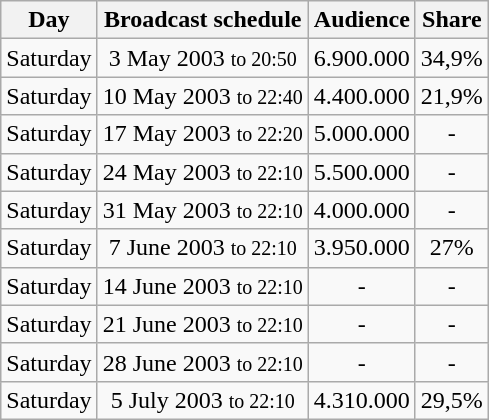<table class="wikitable centre" style="text-align:center">
<tr>
<th>Day</th>
<th>Broadcast schedule</th>
<th>Audience</th>
<th>Share</th>
</tr>
<tr>
<td>Saturday</td>
<td>3 May 2003 <small>to 20:50</small></td>
<td>6.900.000</td>
<td>34,9%</td>
</tr>
<tr>
<td>Saturday</td>
<td>10 May 2003 <small>to 22:40</small></td>
<td>4.400.000</td>
<td>21,9%</td>
</tr>
<tr>
<td>Saturday</td>
<td>17 May 2003 <small>to 22:20</small></td>
<td>5.000.000</td>
<td>-</td>
</tr>
<tr>
<td>Saturday</td>
<td>24 May 2003 <small>to 22:10</small></td>
<td>5.500.000</td>
<td>-</td>
</tr>
<tr>
<td>Saturday</td>
<td>31 May 2003 <small>to 22:10</small></td>
<td>4.000.000</td>
<td>-</td>
</tr>
<tr>
<td>Saturday</td>
<td>7 June 2003 <small>to 22:10</small></td>
<td>3.950.000</td>
<td>27%</td>
</tr>
<tr>
<td>Saturday</td>
<td>14 June 2003 <small>to 22:10</small></td>
<td>-</td>
<td>-</td>
</tr>
<tr>
<td>Saturday</td>
<td>21 June 2003 <small>to 22:10</small></td>
<td>-</td>
<td>-</td>
</tr>
<tr>
<td>Saturday</td>
<td>28 June 2003 <small>to 22:10</small></td>
<td>-</td>
<td>-</td>
</tr>
<tr>
<td>Saturday</td>
<td>5 July 2003 <small>to 22:10</small></td>
<td>4.310.000</td>
<td>29,5%</td>
</tr>
</table>
